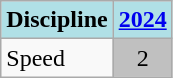<table class="wikitable" style="text-align: center;">
<tr>
<th style="background: #b0e0e6;">Discipline</th>
<th style="background: #b0e0e6;"><a href='#'>2024</a></th>
</tr>
<tr>
<td align="left">Speed</td>
<td style="background: silver">2</td>
</tr>
</table>
